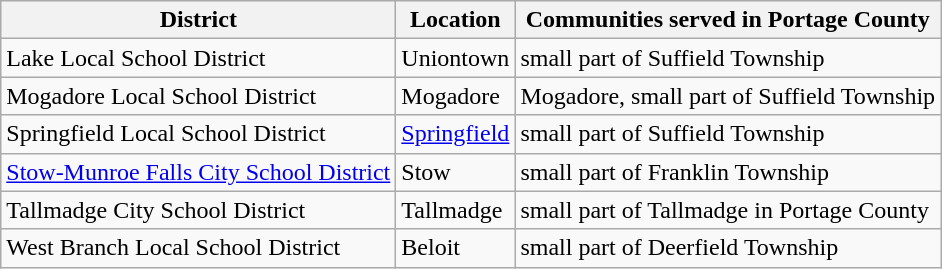<table class="wikitable">
<tr>
<th>District</th>
<th>Location</th>
<th>Communities served in Portage County</th>
</tr>
<tr>
<td>Lake Local School District</td>
<td>Uniontown</td>
<td>small part of Suffield Township</td>
</tr>
<tr>
<td>Mogadore Local School District</td>
<td>Mogadore</td>
<td>Mogadore, small part of Suffield Township</td>
</tr>
<tr>
<td>Springfield Local School District</td>
<td><a href='#'>Springfield</a></td>
<td>small part of Suffield Township</td>
</tr>
<tr>
<td><a href='#'>Stow-Munroe Falls City School District</a></td>
<td>Stow</td>
<td>small part of Franklin Township</td>
</tr>
<tr>
<td>Tallmadge City School District</td>
<td>Tallmadge</td>
<td>small part of Tallmadge in Portage County</td>
</tr>
<tr>
<td>West Branch Local School District</td>
<td>Beloit</td>
<td>small part of Deerfield Township</td>
</tr>
</table>
